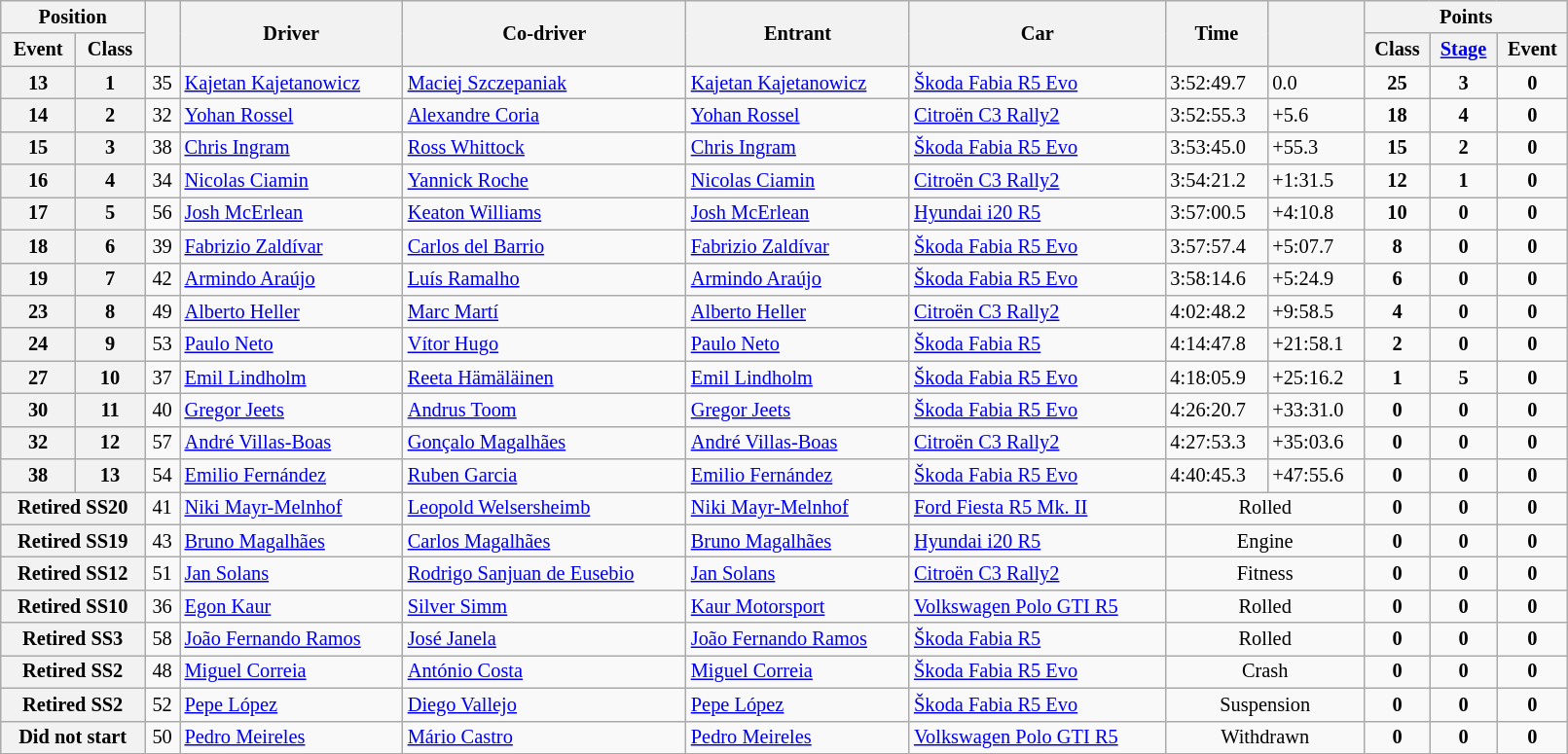<table class="wikitable" width=85% style="font-size: 85%;">
<tr>
<th colspan="2">Position</th>
<th rowspan="2"></th>
<th rowspan="2">Driver</th>
<th rowspan="2">Co-driver</th>
<th rowspan="2">Entrant</th>
<th rowspan="2">Car</th>
<th rowspan="2">Time</th>
<th rowspan="2"></th>
<th colspan="3">Points</th>
</tr>
<tr>
<th>Event</th>
<th>Class</th>
<th>Class</th>
<th><a href='#'>Stage</a></th>
<th>Event</th>
</tr>
<tr>
<th>13</th>
<th>1</th>
<td align="center">35</td>
<td><a href='#'>Kajetan Kajetanowicz</a></td>
<td><a href='#'>Maciej Szczepaniak</a></td>
<td><a href='#'>Kajetan Kajetanowicz</a></td>
<td><a href='#'>Škoda Fabia R5 Evo</a></td>
<td>3:52:49.7</td>
<td>0.0</td>
<td align="center"><strong>25</strong></td>
<td align="center"><strong>3</strong></td>
<td align="center"><strong>0</strong></td>
</tr>
<tr>
<th>14</th>
<th>2</th>
<td align="center">32</td>
<td><a href='#'>Yohan Rossel</a></td>
<td><a href='#'>Alexandre Coria</a></td>
<td><a href='#'>Yohan Rossel</a></td>
<td><a href='#'>Citroën C3 Rally2</a></td>
<td>3:52:55.3</td>
<td>+5.6</td>
<td align="center"><strong>18</strong></td>
<td align="center"><strong>4</strong></td>
<td align="center"><strong>0</strong></td>
</tr>
<tr>
<th>15</th>
<th>3</th>
<td align="center">38</td>
<td><a href='#'>Chris Ingram</a></td>
<td><a href='#'>Ross Whittock</a></td>
<td><a href='#'>Chris Ingram</a></td>
<td><a href='#'>Škoda Fabia R5 Evo</a></td>
<td>3:53:45.0</td>
<td>+55.3</td>
<td align="center"><strong>15</strong></td>
<td align="center"><strong>2</strong></td>
<td align="center"><strong>0</strong></td>
</tr>
<tr>
<th>16</th>
<th>4</th>
<td align="center">34</td>
<td><a href='#'>Nicolas Ciamin</a></td>
<td><a href='#'>Yannick Roche</a></td>
<td><a href='#'>Nicolas Ciamin</a></td>
<td><a href='#'>Citroën C3 Rally2</a></td>
<td>3:54:21.2</td>
<td>+1:31.5</td>
<td align="center"><strong>12</strong></td>
<td align="center"><strong>1</strong></td>
<td align="center"><strong>0</strong></td>
</tr>
<tr>
<th>17</th>
<th>5</th>
<td align="center">56</td>
<td><a href='#'>Josh McErlean</a></td>
<td><a href='#'>Keaton Williams</a></td>
<td><a href='#'>Josh McErlean</a></td>
<td><a href='#'>Hyundai i20 R5</a></td>
<td>3:57:00.5</td>
<td>+4:10.8</td>
<td align="center"><strong>10</strong></td>
<td align="center"><strong>0</strong></td>
<td align="center"><strong>0</strong></td>
</tr>
<tr>
<th>18</th>
<th>6</th>
<td align="center">39</td>
<td><a href='#'>Fabrizio Zaldívar</a></td>
<td><a href='#'>Carlos del Barrio</a></td>
<td><a href='#'>Fabrizio Zaldívar</a></td>
<td><a href='#'>Škoda Fabia R5 Evo</a></td>
<td>3:57:57.4</td>
<td>+5:07.7</td>
<td align="center"><strong>8</strong></td>
<td align="center"><strong>0</strong></td>
<td align="center"><strong>0</strong></td>
</tr>
<tr>
<th>19</th>
<th>7</th>
<td align="center">42</td>
<td><a href='#'>Armindo Araújo</a></td>
<td><a href='#'>Luís Ramalho</a></td>
<td><a href='#'>Armindo Araújo</a></td>
<td><a href='#'>Škoda Fabia R5 Evo</a></td>
<td>3:58:14.6</td>
<td>+5:24.9</td>
<td align="center"><strong>6</strong></td>
<td align="center"><strong>0</strong></td>
<td align="center"><strong>0</strong></td>
</tr>
<tr>
<th>23</th>
<th>8</th>
<td align="center">49</td>
<td><a href='#'>Alberto Heller</a></td>
<td><a href='#'>Marc Martí</a></td>
<td><a href='#'>Alberto Heller</a></td>
<td><a href='#'>Citroën C3 Rally2</a></td>
<td>4:02:48.2</td>
<td>+9:58.5</td>
<td align="center"><strong>4</strong></td>
<td align="center"><strong>0</strong></td>
<td align="center"><strong>0</strong></td>
</tr>
<tr>
<th>24</th>
<th>9</th>
<td align="center">53</td>
<td><a href='#'>Paulo Neto</a></td>
<td><a href='#'>Vítor Hugo</a></td>
<td><a href='#'>Paulo Neto</a></td>
<td><a href='#'>Škoda Fabia R5</a></td>
<td>4:14:47.8</td>
<td>+21:58.1</td>
<td align="center"><strong>2</strong></td>
<td align="center"><strong>0</strong></td>
<td align="center"><strong>0</strong></td>
</tr>
<tr>
<th>27</th>
<th>10</th>
<td align="center">37</td>
<td><a href='#'>Emil Lindholm</a></td>
<td><a href='#'>Reeta Hämäläinen</a></td>
<td><a href='#'>Emil Lindholm</a></td>
<td><a href='#'>Škoda Fabia R5 Evo</a></td>
<td>4:18:05.9</td>
<td>+25:16.2</td>
<td align="center"><strong>1</strong></td>
<td align="center"><strong>5</strong></td>
<td align="center"><strong>0</strong></td>
</tr>
<tr>
<th>30</th>
<th>11</th>
<td align="center">40</td>
<td><a href='#'>Gregor Jeets</a></td>
<td><a href='#'>Andrus Toom</a></td>
<td><a href='#'>Gregor Jeets</a></td>
<td><a href='#'>Škoda Fabia R5 Evo</a></td>
<td>4:26:20.7</td>
<td>+33:31.0</td>
<td align="center"><strong>0</strong></td>
<td align="center"><strong>0</strong></td>
<td align="center"><strong>0</strong></td>
</tr>
<tr>
<th>32</th>
<th>12</th>
<td align="center">57</td>
<td><a href='#'>André Villas-Boas</a></td>
<td><a href='#'>Gonçalo Magalhães</a></td>
<td><a href='#'>André Villas-Boas</a></td>
<td><a href='#'>Citroën C3 Rally2</a></td>
<td>4:27:53.3</td>
<td>+35:03.6</td>
<td align="center"><strong>0</strong></td>
<td align="center"><strong>0</strong></td>
<td align="center"><strong>0</strong></td>
</tr>
<tr>
<th>38</th>
<th>13</th>
<td align="center">54</td>
<td><a href='#'>Emilio Fernández</a></td>
<td><a href='#'>Ruben Garcia</a></td>
<td><a href='#'>Emilio Fernández</a></td>
<td><a href='#'>Škoda Fabia R5 Evo</a></td>
<td>4:40:45.3</td>
<td>+47:55.6</td>
<td align="center"><strong>0</strong></td>
<td align="center"><strong>0</strong></td>
<td align="center"><strong>0</strong></td>
</tr>
<tr>
<th colspan="2">Retired SS20</th>
<td align="center">41</td>
<td><a href='#'>Niki Mayr-Melnhof</a></td>
<td><a href='#'>Leopold Welsersheimb</a></td>
<td><a href='#'>Niki Mayr-Melnhof</a></td>
<td><a href='#'>Ford Fiesta R5 Mk. II</a></td>
<td colspan="2" align="center">Rolled</td>
<td align="center"><strong>0</strong></td>
<td align="center"><strong>0</strong></td>
<td align="center"><strong>0</strong></td>
</tr>
<tr>
<th colspan="2">Retired SS19</th>
<td align="center">43</td>
<td><a href='#'>Bruno Magalhães</a></td>
<td><a href='#'>Carlos Magalhães</a></td>
<td><a href='#'>Bruno Magalhães</a></td>
<td><a href='#'>Hyundai i20 R5</a></td>
<td colspan="2" align="center">Engine</td>
<td align="center"><strong>0</strong></td>
<td align="center"><strong>0</strong></td>
<td align="center"><strong>0</strong></td>
</tr>
<tr>
<th colspan="2">Retired SS12</th>
<td align="center">51</td>
<td><a href='#'>Jan Solans</a></td>
<td><a href='#'>Rodrigo Sanjuan de Eusebio</a></td>
<td><a href='#'>Jan Solans</a></td>
<td><a href='#'>Citroën C3 Rally2</a></td>
<td colspan="2" align="center">Fitness</td>
<td align="center"><strong>0</strong></td>
<td align="center"><strong>0</strong></td>
<td align="center"><strong>0</strong></td>
</tr>
<tr>
<th colspan="2">Retired SS10</th>
<td align="center">36</td>
<td><a href='#'>Egon Kaur</a></td>
<td><a href='#'>Silver Simm</a></td>
<td><a href='#'>Kaur Motorsport</a></td>
<td><a href='#'>Volkswagen Polo GTI R5</a></td>
<td colspan="2" align="center">Rolled</td>
<td align="center"><strong>0</strong></td>
<td align="center"><strong>0</strong></td>
<td align="center"><strong>0</strong></td>
</tr>
<tr>
<th colspan="2">Retired SS3</th>
<td align="center">58</td>
<td><a href='#'>João Fernando Ramos</a></td>
<td><a href='#'>José Janela</a></td>
<td><a href='#'>João Fernando Ramos</a></td>
<td><a href='#'>Škoda Fabia R5</a></td>
<td colspan="2" align="center">Rolled</td>
<td align="center"><strong>0</strong></td>
<td align="center"><strong>0</strong></td>
<td align="center"><strong>0</strong></td>
</tr>
<tr>
<th colspan="2">Retired SS2</th>
<td align="center">48</td>
<td><a href='#'>Miguel Correia</a></td>
<td><a href='#'>António Costa</a></td>
<td><a href='#'>Miguel Correia</a></td>
<td><a href='#'>Škoda Fabia R5 Evo</a></td>
<td colspan="2" align="center">Crash</td>
<td align="center"><strong>0</strong></td>
<td align="center"><strong>0</strong></td>
<td align="center"><strong>0</strong></td>
</tr>
<tr>
<th colspan="2">Retired SS2</th>
<td align="center">52</td>
<td><a href='#'>Pepe López</a></td>
<td><a href='#'>Diego Vallejo</a></td>
<td><a href='#'>Pepe López</a></td>
<td><a href='#'>Škoda Fabia R5 Evo</a></td>
<td colspan="2" align="center">Suspension</td>
<td align="center"><strong>0</strong></td>
<td align="center"><strong>0</strong></td>
<td align="center"><strong>0</strong></td>
</tr>
<tr>
<th colspan="2">Did not start</th>
<td align="center">50</td>
<td><a href='#'>Pedro Meireles</a></td>
<td><a href='#'>Mário Castro</a></td>
<td><a href='#'>Pedro Meireles</a></td>
<td><a href='#'>Volkswagen Polo GTI R5</a></td>
<td colspan="2" align="center">Withdrawn</td>
<td align="center"><strong>0</strong></td>
<td align="center"><strong>0</strong></td>
<td align="center"><strong>0</strong></td>
</tr>
<tr>
</tr>
</table>
